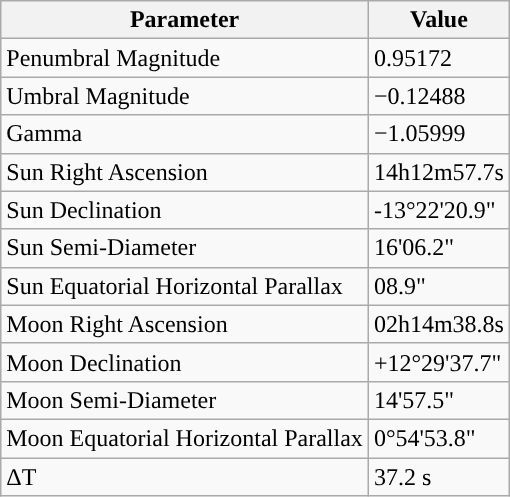<table class="wikitable">
<tr>
<th>Parameter</th>
<th>Value</th>
</tr>
<tr>
<td>Penumbral Magnitude</td>
<td>0.95172</td>
</tr>
<tr>
<td>Umbral Magnitude</td>
<td>−0.12488</td>
</tr>
<tr>
<td>Gamma</td>
<td>−1.05999</td>
</tr>
<tr>
<td>Sun Right Ascension</td>
<td>14h12m57.7s</td>
</tr>
<tr>
<td>Sun Declination</td>
<td>-13°22'20.9"</td>
</tr>
<tr>
<td>Sun Semi-Diameter</td>
<td>16'06.2"</td>
</tr>
<tr>
<td>Sun Equatorial Horizontal Parallax</td>
<td>08.9"</td>
</tr>
<tr>
<td>Moon Right Ascension</td>
<td>02h14m38.8s</td>
</tr>
<tr>
<td>Moon Declination</td>
<td>+12°29'37.7"</td>
</tr>
<tr>
<td>Moon Semi-Diameter</td>
<td>14'57.5"</td>
</tr>
<tr>
<td>Moon Equatorial Horizontal Parallax</td>
<td>0°54'53.8"</td>
</tr>
<tr>
<td>ΔT</td>
<td>37.2 s</td>
</tr>
</table>
